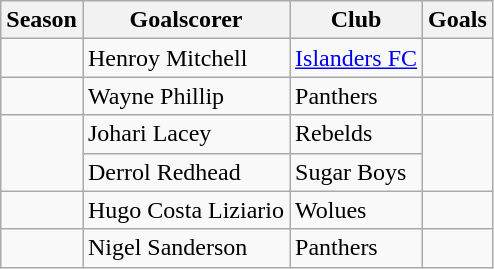<table class="wikitable">
<tr>
<th>Season</th>
<th>Goalscorer</th>
<th>Club</th>
<th>Goals</th>
</tr>
<tr>
<td></td>
<td> Henroy Mitchell</td>
<td><a href='#'>Islanders FC</a></td>
<td></td>
</tr>
<tr>
<td></td>
<td> Wayne Phillip</td>
<td>Panthers</td>
<td></td>
</tr>
<tr>
<td rowspan=2></td>
<td> Johari Lacey</td>
<td>Rebelds</td>
<td rowspan=2></td>
</tr>
<tr>
<td> Derrol Redhead</td>
<td>Sugar Boys</td>
</tr>
<tr>
<td></td>
<td> Hugo Costa Liziario</td>
<td>Wolues</td>
<td></td>
</tr>
<tr>
<td></td>
<td> Nigel Sanderson</td>
<td>Panthers</td>
<td></td>
</tr>
</table>
